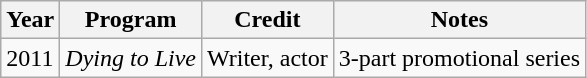<table class="wikitable">
<tr>
<th>Year</th>
<th>Program</th>
<th>Credit</th>
<th>Notes</th>
</tr>
<tr>
<td>2011</td>
<td><em>Dying to Live</em></td>
<td>Writer, actor</td>
<td>3-part promotional series</td>
</tr>
</table>
